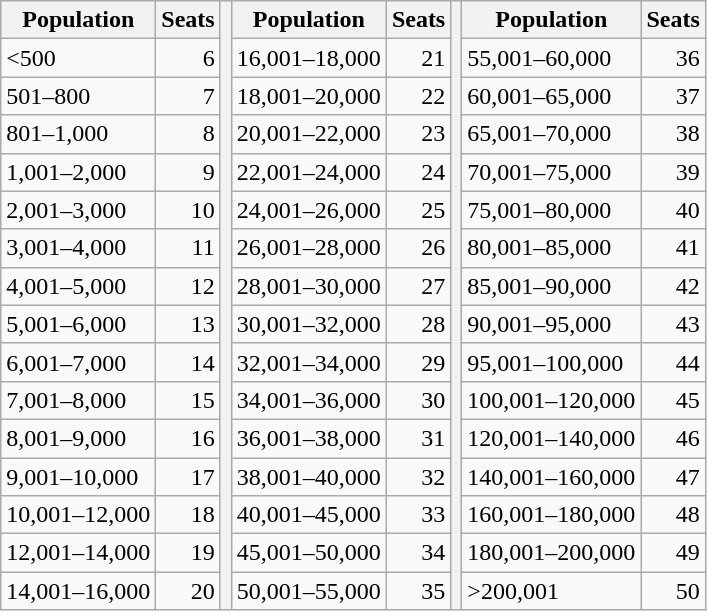<table class="wikitable">
<tr>
<th>Population</th>
<th>Seats</th>
<th rowspan = "16"></th>
<th>Population</th>
<th>Seats</th>
<th rowspan = "16"></th>
<th>Population</th>
<th>Seats</th>
</tr>
<tr>
<td><500</td>
<td style="text-align: right;">6</td>
<td>16,001–18,000</td>
<td style="text-align: right;">21</td>
<td>55,001–60,000</td>
<td style="text-align: right;">36</td>
</tr>
<tr>
<td>501–800</td>
<td style="text-align: right;">7</td>
<td>18,001–20,000</td>
<td style="text-align: right;">22</td>
<td>60,001–65,000</td>
<td style="text-align: right;">37</td>
</tr>
<tr>
<td>801–1,000</td>
<td style="text-align: right;">8</td>
<td>20,001–22,000</td>
<td style="text-align: right;">23</td>
<td>65,001–70,000</td>
<td style="text-align: right;">38</td>
</tr>
<tr>
<td>1,001–2,000</td>
<td style="text-align: right;">9</td>
<td>22,001–24,000</td>
<td style="text-align: right;">24</td>
<td>70,001–75,000</td>
<td style="text-align: right;">39</td>
</tr>
<tr>
<td>2,001–3,000</td>
<td style="text-align: right;">10</td>
<td>24,001–26,000</td>
<td style="text-align: right;">25</td>
<td>75,001–80,000</td>
<td style="text-align: right;">40</td>
</tr>
<tr>
<td>3,001–4,000</td>
<td style="text-align: right;">11</td>
<td>26,001–28,000</td>
<td style="text-align: right;">26</td>
<td>80,001–85,000</td>
<td style="text-align: right;">41</td>
</tr>
<tr>
<td>4,001–5,000</td>
<td style="text-align: right;">12</td>
<td>28,001–30,000</td>
<td style="text-align: right;">27</td>
<td>85,001–90,000</td>
<td style="text-align: right;">42</td>
</tr>
<tr>
<td>5,001–6,000</td>
<td style="text-align: right;">13</td>
<td>30,001–32,000</td>
<td style="text-align: right;">28</td>
<td>90,001–95,000</td>
<td style="text-align: right;">43</td>
</tr>
<tr>
<td>6,001–7,000</td>
<td style="text-align: right;">14</td>
<td>32,001–34,000</td>
<td style="text-align: right;">29</td>
<td>95,001–100,000</td>
<td style="text-align: right;">44</td>
</tr>
<tr>
<td>7,001–8,000</td>
<td style="text-align: right;">15</td>
<td>34,001–36,000</td>
<td style="text-align: right;">30</td>
<td>100,001–120,000</td>
<td style="text-align: right;">45</td>
</tr>
<tr>
<td>8,001–9,000</td>
<td style="text-align: right;">16</td>
<td>36,001–38,000</td>
<td style="text-align: right;">31</td>
<td>120,001–140,000</td>
<td style="text-align: right;">46</td>
</tr>
<tr>
<td>9,001–10,000</td>
<td style="text-align: right;">17</td>
<td>38,001–40,000</td>
<td style="text-align: right;">32</td>
<td>140,001–160,000</td>
<td style="text-align: right;">47</td>
</tr>
<tr>
<td>10,001–12,000</td>
<td style="text-align: right;">18</td>
<td>40,001–45,000</td>
<td style="text-align: right;">33</td>
<td>160,001–180,000</td>
<td style="text-align: right;">48</td>
</tr>
<tr>
<td>12,001–14,000</td>
<td style="text-align: right;">19</td>
<td>45,001–50,000</td>
<td style="text-align: right;">34</td>
<td>180,001–200,000</td>
<td style="text-align: right;">49</td>
</tr>
<tr>
<td>14,001–16,000</td>
<td style="text-align: right;">20</td>
<td>50,001–55,000</td>
<td style="text-align: right;">35</td>
<td>>200,001</td>
<td style="text-align: right;">50</td>
</tr>
</table>
